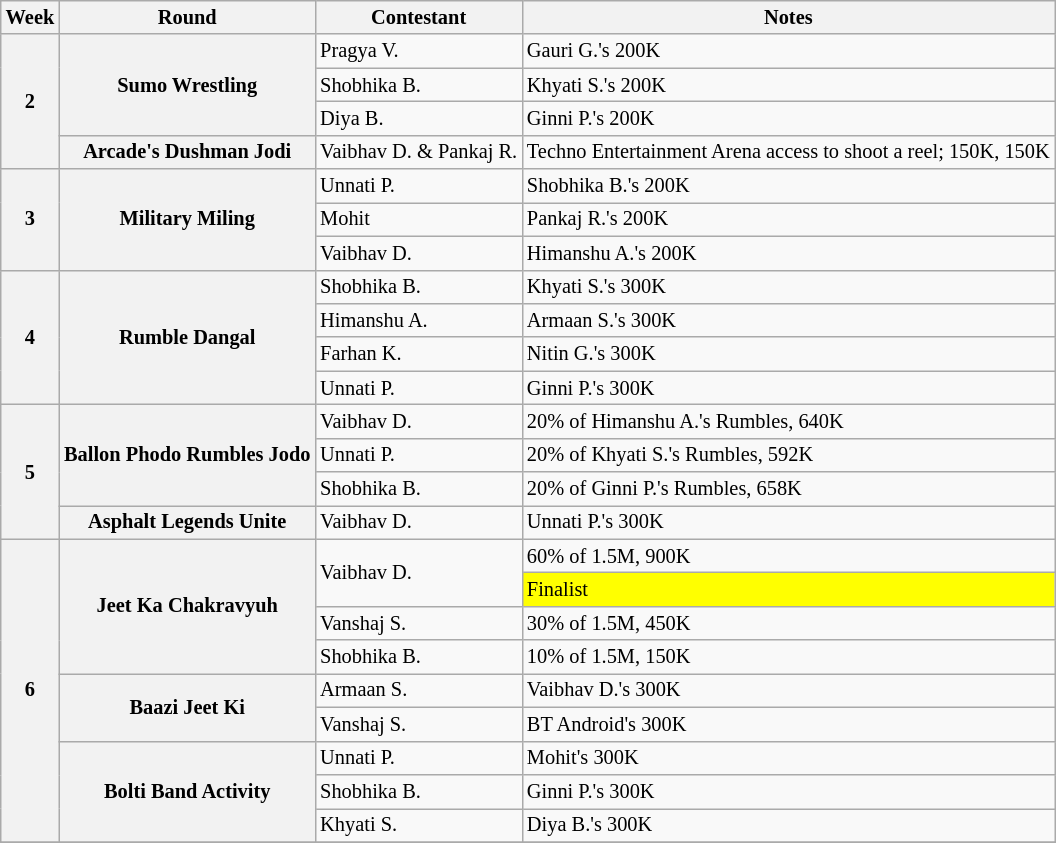<table class="wikitable" style=font-size:85%;>
<tr>
<th>Week</th>
<th>Round</th>
<th>Contestant</th>
<th>Notes</th>
</tr>
<tr>
<th rowspan="4">2</th>
<th rowspan="3">Sumo Wrestling</th>
<td>Pragya V.</td>
<td>Gauri G.'s 200K</td>
</tr>
<tr>
<td>Shobhika B.</td>
<td>Khyati S.'s 200K</td>
</tr>
<tr>
<td>Diya B.</td>
<td>Ginni P.'s 200K</td>
</tr>
<tr>
<th>Arcade's Dushman Jodi</th>
<td>Vaibhav D. & Pankaj R.</td>
<td>Techno Entertainment Arena access to shoot a reel; 150K, 150K</td>
</tr>
<tr>
<th rowspan="3">3</th>
<th rowspan="3">Military Miling</th>
<td>Unnati P.</td>
<td>Shobhika B.'s 200K</td>
</tr>
<tr>
<td>Mohit</td>
<td>Pankaj R.'s 200K</td>
</tr>
<tr>
<td>Vaibhav D.</td>
<td>Himanshu A.'s 200K</td>
</tr>
<tr>
<th rowspan="4">4</th>
<th rowspan="4">Rumble Dangal</th>
<td>Shobhika B.</td>
<td>Khyati S.'s 300K</td>
</tr>
<tr>
<td>Himanshu A.</td>
<td>Armaan S.'s 300K</td>
</tr>
<tr>
<td>Farhan K.</td>
<td>Nitin G.'s 300K</td>
</tr>
<tr>
<td>Unnati P.</td>
<td>Ginni P.'s 300K</td>
</tr>
<tr>
<th rowspan="4">5</th>
<th rowspan="3">Ballon Phodo Rumbles Jodo</th>
<td>Vaibhav D.</td>
<td>20% of Himanshu A.'s Rumbles, 640K</td>
</tr>
<tr>
<td>Unnati P.</td>
<td>20% of Khyati S.'s Rumbles, 592K</td>
</tr>
<tr>
<td>Shobhika B.</td>
<td>20% of Ginni P.'s Rumbles, 658K</td>
</tr>
<tr>
<th>Asphalt Legends Unite</th>
<td>Vaibhav D.</td>
<td>Unnati P.'s 300K</td>
</tr>
<tr>
<th rowspan="9">6</th>
<th rowspan ="4">Jeet Ka Chakravyuh</th>
<td rowspan ="2">Vaibhav D.</td>
<td>60% of 1.5M, 900K</td>
</tr>
<tr>
<td style="background:yellow ;">Finalist</td>
</tr>
<tr>
<td>Vanshaj S.</td>
<td>30% of 1.5M, 450K</td>
</tr>
<tr>
<td>Shobhika B.</td>
<td>10% of 1.5M, 150K</td>
</tr>
<tr>
<th rowspan ="2">Baazi Jeet Ki</th>
<td>Armaan S.</td>
<td>Vaibhav D.'s 300K</td>
</tr>
<tr>
<td>Vanshaj S.</td>
<td>BT Android's 300K</td>
</tr>
<tr>
<th rowspan ="3">Bolti Band Activity</th>
<td>Unnati P.</td>
<td>Mohit's 300K</td>
</tr>
<tr>
<td>Shobhika B.</td>
<td>Ginni P.'s 300K</td>
</tr>
<tr>
<td>Khyati S.</td>
<td>Diya B.'s 300K</td>
</tr>
<tr>
</tr>
</table>
